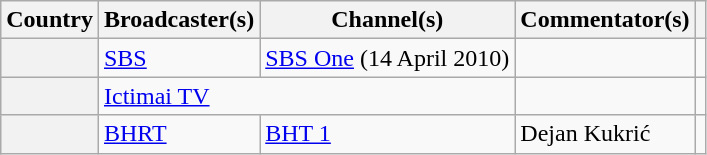<table class="wikitable plainrowheaders">
<tr>
<th scope="col">Country</th>
<th>Broadcaster(s)</th>
<th scope="col">Channel(s)</th>
<th scope="col">Commentator(s)</th>
<th scope="col"></th>
</tr>
<tr>
<th scope="row"></th>
<td><a href='#'>SBS</a></td>
<td><a href='#'>SBS One</a> (14 April 2010)</td>
<td></td>
<td></td>
</tr>
<tr>
<th scope="row"></th>
<td colspan="2"><a href='#'>Ictimai TV</a></td>
<td></td>
</tr>
<tr>
<th scope="row"></th>
<td><a href='#'>BHRT</a></td>
<td><a href='#'>BHT 1</a></td>
<td>Dejan Kukrić</td>
<td></td>
</tr>
</table>
